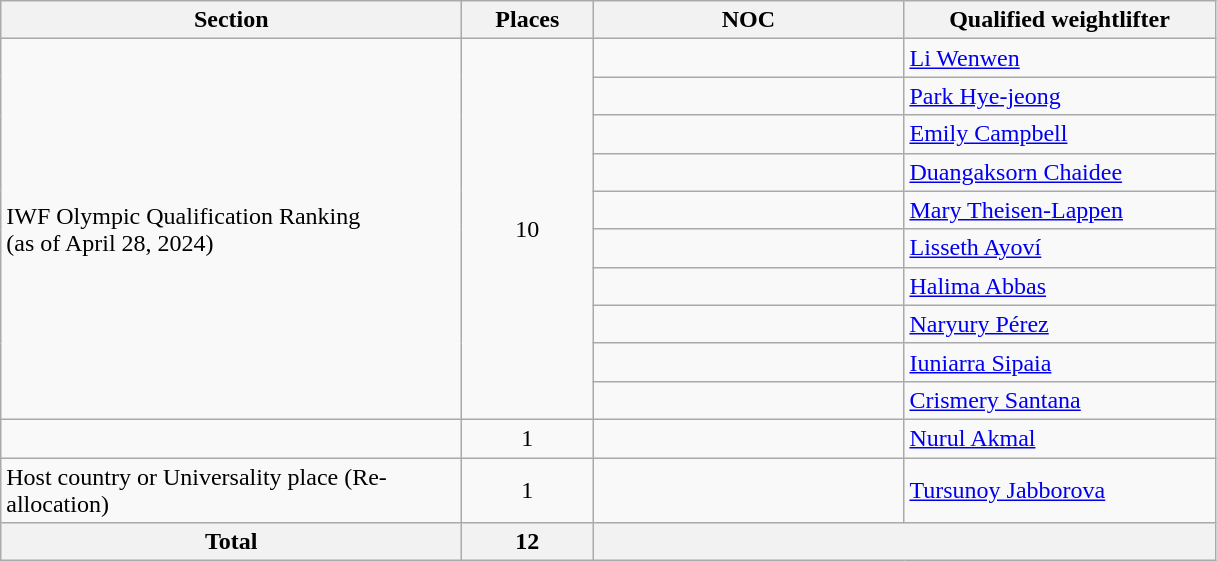<table class="wikitable">
<tr>
<th width=300>Section</th>
<th width=80>Places</th>
<th width=200>NOC</th>
<th width=200>Qualified weightlifter</th>
</tr>
<tr>
<td rowspan=10>IWF Olympic Qualification Ranking<br>(as of April 28, 2024)</td>
<td rowspan=10 align=center>10</td>
<td></td>
<td><a href='#'>Li Wenwen</a></td>
</tr>
<tr>
<td></td>
<td><a href='#'>Park Hye-jeong</a></td>
</tr>
<tr>
<td></td>
<td><a href='#'>Emily Campbell</a></td>
</tr>
<tr>
<td></td>
<td><a href='#'>Duangaksorn Chaidee</a></td>
</tr>
<tr>
<td></td>
<td><a href='#'>Mary Theisen-Lappen</a></td>
</tr>
<tr>
<td></td>
<td><a href='#'>Lisseth Ayoví</a></td>
</tr>
<tr>
<td></td>
<td><a href='#'>Halima Abbas</a></td>
</tr>
<tr>
<td></td>
<td><a href='#'>Naryury Pérez</a></td>
</tr>
<tr>
<td></td>
<td><a href='#'>Iuniarra Sipaia</a></td>
</tr>
<tr>
<td></td>
<td><a href='#'>Crismery Santana</a></td>
</tr>
<tr>
<td></td>
<td align=center>1</td>
<td></td>
<td><a href='#'>Nurul Akmal</a></td>
</tr>
<tr>
<td>Host country or Universality place  (Re-allocation)</td>
<td align=center>1</td>
<td></td>
<td><a href='#'>Tursunoy Jabborova</a></td>
</tr>
<tr>
<th>Total</th>
<th>12</th>
<th colspan=2></th>
</tr>
</table>
